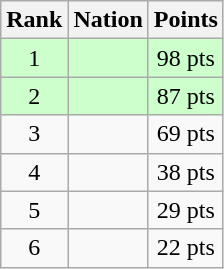<table class="wikitable sortable" style="text-align:center">
<tr>
<th>Rank</th>
<th>Nation</th>
<th>Points</th>
</tr>
<tr style="background-color:#ccffcc">
<td>1</td>
<td align=left></td>
<td>98 pts</td>
</tr>
<tr style="background-color:#ccffcc">
<td>2</td>
<td align=left></td>
<td>87 pts</td>
</tr>
<tr>
<td>3</td>
<td align=left></td>
<td>69 pts</td>
</tr>
<tr>
<td>4</td>
<td align=left></td>
<td>38 pts</td>
</tr>
<tr>
<td>5</td>
<td align=left></td>
<td>29 pts</td>
</tr>
<tr>
<td>6</td>
<td align=left></td>
<td>22 pts</td>
</tr>
</table>
